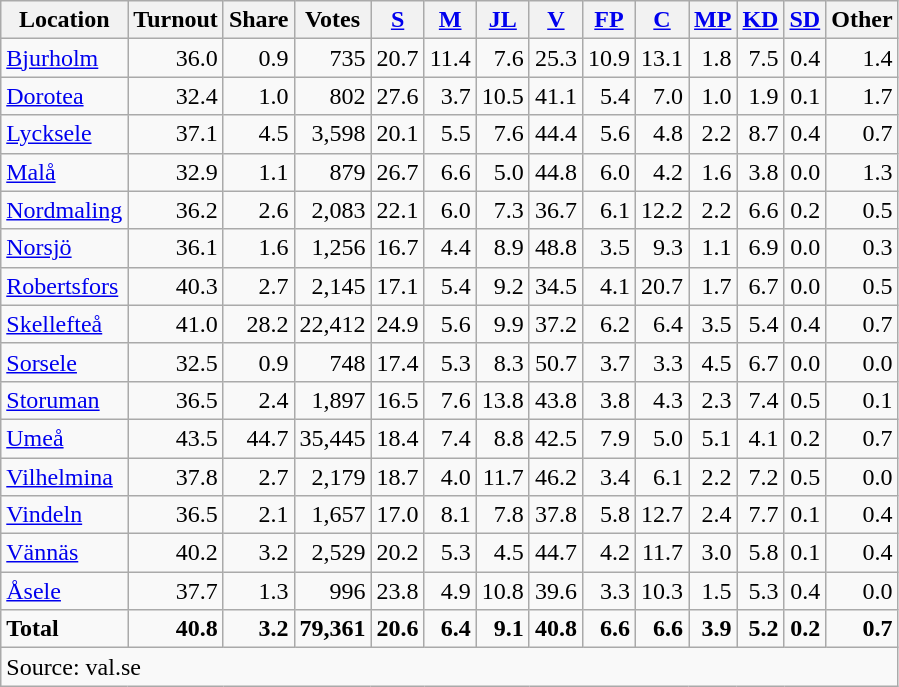<table class="wikitable sortable" style=text-align:right>
<tr>
<th>Location</th>
<th>Turnout</th>
<th>Share</th>
<th>Votes</th>
<th><a href='#'>S</a></th>
<th><a href='#'>M</a></th>
<th><a href='#'>JL</a></th>
<th><a href='#'>V</a></th>
<th><a href='#'>FP</a></th>
<th><a href='#'>C</a></th>
<th><a href='#'>MP</a></th>
<th><a href='#'>KD</a></th>
<th><a href='#'>SD</a></th>
<th>Other</th>
</tr>
<tr>
<td align=left><a href='#'>Bjurholm</a></td>
<td>36.0</td>
<td>0.9</td>
<td>735</td>
<td>20.7</td>
<td>11.4</td>
<td>7.6</td>
<td>25.3</td>
<td>10.9</td>
<td>13.1</td>
<td>1.8</td>
<td>7.5</td>
<td>0.4</td>
<td>1.4</td>
</tr>
<tr>
<td align=left><a href='#'>Dorotea</a></td>
<td>32.4</td>
<td>1.0</td>
<td>802</td>
<td>27.6</td>
<td>3.7</td>
<td>10.5</td>
<td>41.1</td>
<td>5.4</td>
<td>7.0</td>
<td>1.0</td>
<td>1.9</td>
<td>0.1</td>
<td>1.7</td>
</tr>
<tr>
<td align=left><a href='#'>Lycksele</a></td>
<td>37.1</td>
<td>4.5</td>
<td>3,598</td>
<td>20.1</td>
<td>5.5</td>
<td>7.6</td>
<td>44.4</td>
<td>5.6</td>
<td>4.8</td>
<td>2.2</td>
<td>8.7</td>
<td>0.4</td>
<td>0.7</td>
</tr>
<tr>
<td align=left><a href='#'>Malå</a></td>
<td>32.9</td>
<td>1.1</td>
<td>879</td>
<td>26.7</td>
<td>6.6</td>
<td>5.0</td>
<td>44.8</td>
<td>6.0</td>
<td>4.2</td>
<td>1.6</td>
<td>3.8</td>
<td>0.0</td>
<td>1.3</td>
</tr>
<tr>
<td align=left><a href='#'>Nordmaling</a></td>
<td>36.2</td>
<td>2.6</td>
<td>2,083</td>
<td>22.1</td>
<td>6.0</td>
<td>7.3</td>
<td>36.7</td>
<td>6.1</td>
<td>12.2</td>
<td>2.2</td>
<td>6.6</td>
<td>0.2</td>
<td>0.5</td>
</tr>
<tr>
<td align=left><a href='#'>Norsjö</a></td>
<td>36.1</td>
<td>1.6</td>
<td>1,256</td>
<td>16.7</td>
<td>4.4</td>
<td>8.9</td>
<td>48.8</td>
<td>3.5</td>
<td>9.3</td>
<td>1.1</td>
<td>6.9</td>
<td>0.0</td>
<td>0.3</td>
</tr>
<tr>
<td align=left><a href='#'>Robertsfors</a></td>
<td>40.3</td>
<td>2.7</td>
<td>2,145</td>
<td>17.1</td>
<td>5.4</td>
<td>9.2</td>
<td>34.5</td>
<td>4.1</td>
<td>20.7</td>
<td>1.7</td>
<td>6.7</td>
<td>0.0</td>
<td>0.5</td>
</tr>
<tr>
<td align=left><a href='#'>Skellefteå</a></td>
<td>41.0</td>
<td>28.2</td>
<td>22,412</td>
<td>24.9</td>
<td>5.6</td>
<td>9.9</td>
<td>37.2</td>
<td>6.2</td>
<td>6.4</td>
<td>3.5</td>
<td>5.4</td>
<td>0.4</td>
<td>0.7</td>
</tr>
<tr>
<td align=left><a href='#'>Sorsele</a></td>
<td>32.5</td>
<td>0.9</td>
<td>748</td>
<td>17.4</td>
<td>5.3</td>
<td>8.3</td>
<td>50.7</td>
<td>3.7</td>
<td>3.3</td>
<td>4.5</td>
<td>6.7</td>
<td>0.0</td>
<td>0.0</td>
</tr>
<tr>
<td align=left><a href='#'>Storuman</a></td>
<td>36.5</td>
<td>2.4</td>
<td>1,897</td>
<td>16.5</td>
<td>7.6</td>
<td>13.8</td>
<td>43.8</td>
<td>3.8</td>
<td>4.3</td>
<td>2.3</td>
<td>7.4</td>
<td>0.5</td>
<td>0.1</td>
</tr>
<tr>
<td align=left><a href='#'>Umeå</a></td>
<td>43.5</td>
<td>44.7</td>
<td>35,445</td>
<td>18.4</td>
<td>7.4</td>
<td>8.8</td>
<td>42.5</td>
<td>7.9</td>
<td>5.0</td>
<td>5.1</td>
<td>4.1</td>
<td>0.2</td>
<td>0.7</td>
</tr>
<tr>
<td align=left><a href='#'>Vilhelmina</a></td>
<td>37.8</td>
<td>2.7</td>
<td>2,179</td>
<td>18.7</td>
<td>4.0</td>
<td>11.7</td>
<td>46.2</td>
<td>3.4</td>
<td>6.1</td>
<td>2.2</td>
<td>7.2</td>
<td>0.5</td>
<td>0.0</td>
</tr>
<tr>
<td align=left><a href='#'>Vindeln</a></td>
<td>36.5</td>
<td>2.1</td>
<td>1,657</td>
<td>17.0</td>
<td>8.1</td>
<td>7.8</td>
<td>37.8</td>
<td>5.8</td>
<td>12.7</td>
<td>2.4</td>
<td>7.7</td>
<td>0.1</td>
<td>0.4</td>
</tr>
<tr>
<td align=left><a href='#'>Vännäs</a></td>
<td>40.2</td>
<td>3.2</td>
<td>2,529</td>
<td>20.2</td>
<td>5.3</td>
<td>4.5</td>
<td>44.7</td>
<td>4.2</td>
<td>11.7</td>
<td>3.0</td>
<td>5.8</td>
<td>0.1</td>
<td>0.4</td>
</tr>
<tr>
<td align=left><a href='#'>Åsele</a></td>
<td>37.7</td>
<td>1.3</td>
<td>996</td>
<td>23.8</td>
<td>4.9</td>
<td>10.8</td>
<td>39.6</td>
<td>3.3</td>
<td>10.3</td>
<td>1.5</td>
<td>5.3</td>
<td>0.4</td>
<td>0.0</td>
</tr>
<tr>
<td align=left><strong>Total</strong></td>
<td><strong>40.8</strong></td>
<td><strong>3.2</strong></td>
<td><strong>79,361</strong></td>
<td><strong>20.6</strong></td>
<td><strong>6.4</strong></td>
<td><strong>9.1</strong></td>
<td><strong>40.8</strong></td>
<td><strong>6.6</strong></td>
<td><strong>6.6</strong></td>
<td><strong>3.9</strong></td>
<td><strong>5.2</strong></td>
<td><strong>0.2</strong></td>
<td><strong>0.7</strong></td>
</tr>
<tr>
<td align=left colspan=14>Source: val.se </td>
</tr>
</table>
